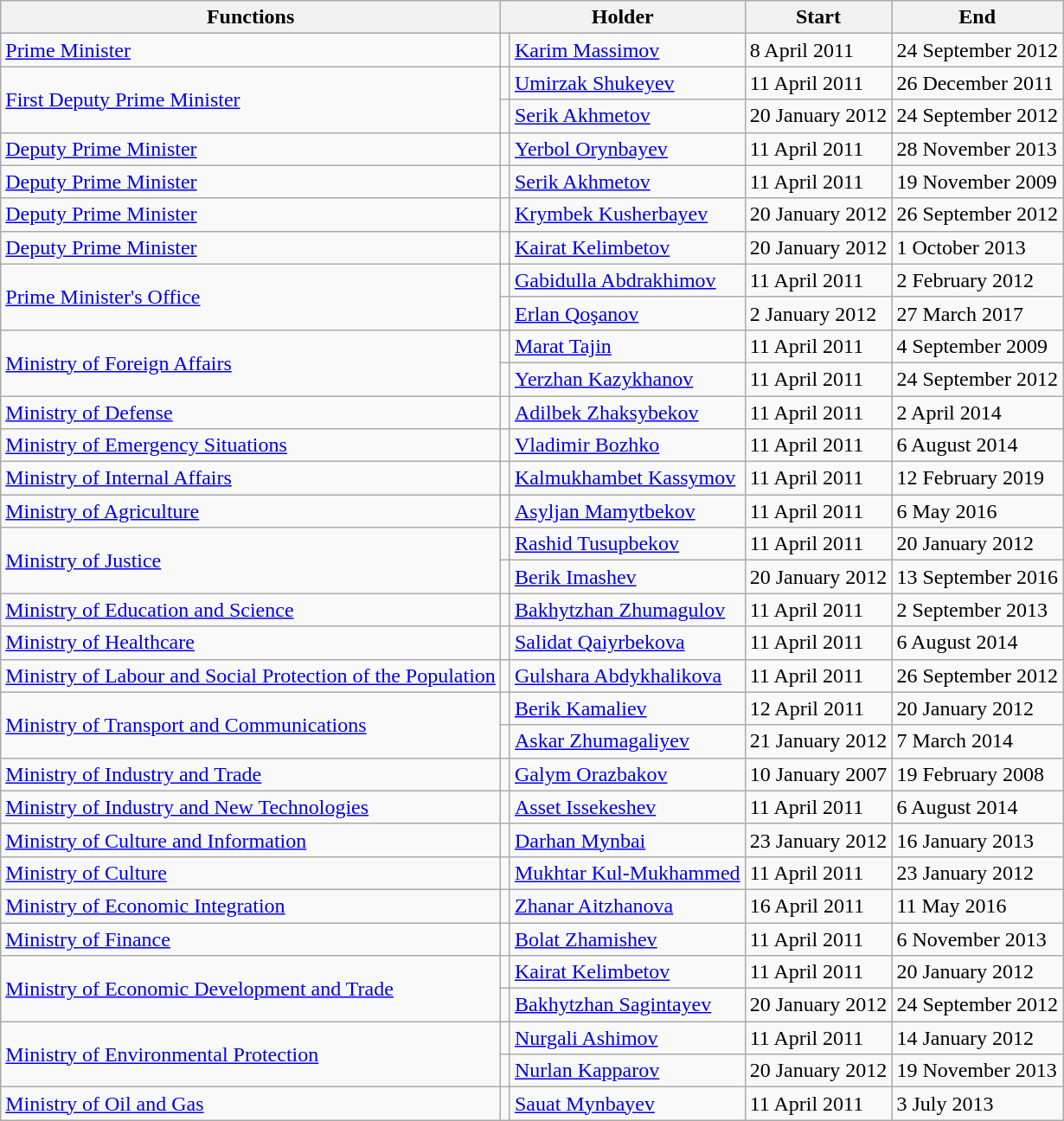<table class="wikitable">
<tr>
<th>Functions</th>
<th colspan="2">Holder</th>
<th>Start</th>
<th>End</th>
</tr>
<tr>
<td><a href='#'>Prime Minister</a></td>
<td></td>
<td><a href='#'>Karim Massimov</a></td>
<td>8 April 2011</td>
<td>24 September 2012</td>
</tr>
<tr>
<td rowspan="2"><a href='#'>First Deputy Prime Minister</a></td>
<td></td>
<td><a href='#'>Umirzak Shukeyev</a></td>
<td>11 April 2011</td>
<td>26 December 2011</td>
</tr>
<tr>
<td></td>
<td><a href='#'>Serik Akhmetov</a></td>
<td>20 January 2012</td>
<td>24 September 2012</td>
</tr>
<tr>
<td><a href='#'>Deputy Prime Minister</a></td>
<td></td>
<td><a href='#'>Yerbol Orynbayev</a></td>
<td>11 April 2011</td>
<td>28 November 2013</td>
</tr>
<tr>
<td><a href='#'>Deputy Prime Minister</a></td>
<td></td>
<td><a href='#'>Serik Akhmetov</a></td>
<td>11 April 2011</td>
<td>19 November 2009</td>
</tr>
<tr>
<td><a href='#'>Deputy Prime Minister</a></td>
<td></td>
<td><a href='#'>Krymbek Kusherbayev</a></td>
<td>20 January 2012</td>
<td>26 September 2012</td>
</tr>
<tr>
<td><a href='#'>Deputy Prime Minister</a></td>
<td></td>
<td><a href='#'>Kairat Kelimbetov</a></td>
<td>20 January 2012</td>
<td>1 October 2013</td>
</tr>
<tr>
<td rowspan="2"><a href='#'>Prime Minister's Office</a></td>
<td></td>
<td><a href='#'>Gabidulla Abdrakhimov</a></td>
<td>11 April 2011</td>
<td>2 February 2012</td>
</tr>
<tr>
<td></td>
<td><a href='#'>Erlan Qoşanov</a></td>
<td>2 January 2012</td>
<td>27 March 2017</td>
</tr>
<tr>
<td rowspan="2"><a href='#'>Ministry of Foreign Affairs</a></td>
<td></td>
<td><a href='#'>Marat Tajin</a></td>
<td>11 April 2011</td>
<td>4 September 2009</td>
</tr>
<tr>
<td></td>
<td><a href='#'>Yerzhan Kazykhanov</a></td>
<td>11 April 2011</td>
<td>24 September 2012</td>
</tr>
<tr>
<td><a href='#'>Ministry of Defense</a></td>
<td></td>
<td><a href='#'>Adilbek Zhaksybekov</a></td>
<td>11 April 2011</td>
<td>2 April 2014</td>
</tr>
<tr>
<td><a href='#'>Ministry of Emergency Situations</a></td>
<td></td>
<td><a href='#'>Vladimir Bozhko</a></td>
<td>11 April 2011</td>
<td>6 August 2014</td>
</tr>
<tr>
<td><a href='#'>Ministry of Internal Affairs</a></td>
<td></td>
<td><a href='#'>Kalmukhambet Kassymov</a></td>
<td>11 April 2011</td>
<td>12 February 2019</td>
</tr>
<tr>
<td><a href='#'>Ministry of Agriculture</a></td>
<td></td>
<td><a href='#'>Asyljan Mamytbekov</a></td>
<td>11 April 2011</td>
<td>6 May 2016</td>
</tr>
<tr>
<td rowspan="2"><a href='#'>Ministry of Justice</a></td>
<td></td>
<td><a href='#'>Rashid Tusupbekov</a></td>
<td>11 April 2011</td>
<td>20 January 2012</td>
</tr>
<tr>
<td></td>
<td><a href='#'>Berik Imashev</a></td>
<td>20 January 2012</td>
<td>13 September 2016</td>
</tr>
<tr>
<td><a href='#'>Ministry of Education and Science</a></td>
<td></td>
<td><a href='#'>Bakhytzhan Zhumagulov</a></td>
<td>11 April 2011</td>
<td>2 September 2013</td>
</tr>
<tr>
<td><a href='#'>Ministry of Healthcare</a></td>
<td></td>
<td><a href='#'>Salidat Qaiyrbekova</a></td>
<td>11 April 2011</td>
<td>6 August 2014</td>
</tr>
<tr>
<td><a href='#'>Ministry of Labour and Social Protection of the Population</a></td>
<td></td>
<td><a href='#'>Gulshara Abdykhalikova</a></td>
<td>11 April 2011</td>
<td>26 September 2012</td>
</tr>
<tr>
<td rowspan="2"><a href='#'>Ministry of Transport and Communications</a></td>
<td></td>
<td><a href='#'>Berik Kamaliev</a></td>
<td>12 April 2011</td>
<td>20 January 2012</td>
</tr>
<tr>
<td></td>
<td><a href='#'>Askar Zhumagaliyev</a></td>
<td>21 January 2012</td>
<td>7 March 2014</td>
</tr>
<tr>
<td><a href='#'>Ministry of Industry and Trade</a></td>
<td></td>
<td><a href='#'>Galym Orazbakov</a></td>
<td>10 January 2007</td>
<td>19 February 2008</td>
</tr>
<tr>
<td><a href='#'>Ministry of Industry and New Technologies</a></td>
<td></td>
<td><a href='#'>Asset Issekeshev</a></td>
<td>11 April 2011</td>
<td>6 August 2014</td>
</tr>
<tr>
<td><a href='#'>Ministry of Culture and Information</a></td>
<td></td>
<td><a href='#'>Darhan Mynbai</a></td>
<td>23 January 2012</td>
<td>16 January 2013</td>
</tr>
<tr>
<td><a href='#'>Ministry of Culture</a></td>
<td></td>
<td><a href='#'>Mukhtar Kul-Mukhammed</a></td>
<td>11 April 2011</td>
<td>23 January 2012</td>
</tr>
<tr>
<td><a href='#'>Ministry of Economic Integration</a></td>
<td></td>
<td><a href='#'>Zhanar Aitzhanova</a></td>
<td>16 April 2011</td>
<td>11 May 2016</td>
</tr>
<tr>
<td><a href='#'>Ministry of Finance</a></td>
<td></td>
<td><a href='#'>Bolat Zhamishev</a></td>
<td>11 April 2011</td>
<td>6 November 2013</td>
</tr>
<tr>
<td rowspan="2"><a href='#'>Ministry of Economic Development and Trade</a></td>
<td></td>
<td><a href='#'>Kairat Kelimbetov</a></td>
<td>11 April 2011</td>
<td>20 January 2012</td>
</tr>
<tr>
<td></td>
<td><a href='#'>Bakhytzhan Sagintayev</a></td>
<td>20 January 2012</td>
<td>24 September 2012</td>
</tr>
<tr>
<td rowspan="2"><a href='#'>Ministry of Environmental Protection</a></td>
<td></td>
<td><a href='#'>Nurgali Ashimov</a></td>
<td>11 April 2011</td>
<td>14 January 2012</td>
</tr>
<tr>
<td></td>
<td><a href='#'>Nurlan Kapparov</a></td>
<td>20 January 2012</td>
<td>19 November 2013</td>
</tr>
<tr>
<td><a href='#'>Ministry of Oil and Gas</a></td>
<td></td>
<td><a href='#'>Sauat Mynbayev</a></td>
<td>11 April 2011</td>
<td>3 July 2013</td>
</tr>
</table>
